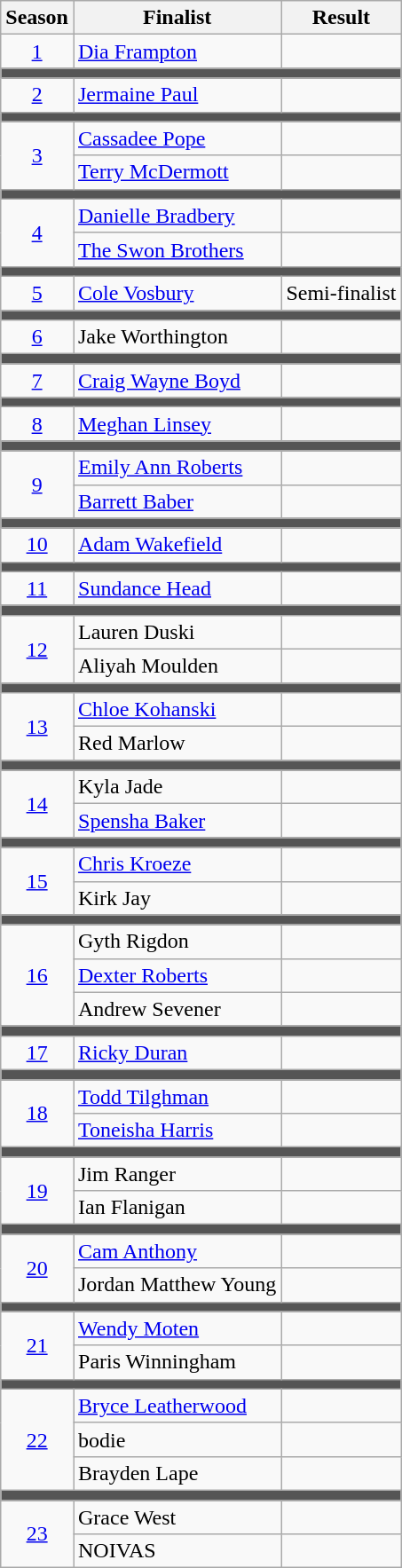<table class="wikitable sortable">
<tr>
<th>Season</th>
<th>Finalist</th>
<th>Result</th>
</tr>
<tr>
<td style="text-align:center;"><a href='#'>1</a></td>
<td><a href='#'>Dia Frampton</a></td>
<td></td>
</tr>
<tr>
<td colspan=3 style="background:#555;"></td>
</tr>
<tr>
<td style="text-align:center;"><a href='#'>2</a></td>
<td><a href='#'>Jermaine Paul</a></td>
<td></td>
</tr>
<tr>
<td colspan=3 style="background:#555;"></td>
</tr>
<tr>
<td rowspan=2 style="text-align:center;"><a href='#'>3</a></td>
<td><a href='#'>Cassadee Pope</a></td>
<td></td>
</tr>
<tr>
<td><a href='#'>Terry McDermott</a></td>
<td></td>
</tr>
<tr>
<td colspan=3 style="background:#555;"></td>
</tr>
<tr>
<td rowspan=2 style="text-align:center;"><a href='#'>4</a></td>
<td><a href='#'>Danielle Bradbery</a></td>
<td></td>
</tr>
<tr>
<td><a href='#'>The Swon Brothers</a></td>
<td></td>
</tr>
<tr>
<td colspan=3 style="background:#555;"></td>
</tr>
<tr>
<td style="text-align:center;"><a href='#'>5</a></td>
<td><a href='#'>Cole Vosbury</a></td>
<td>Semi-finalist</td>
</tr>
<tr>
<td colspan=3 style="background:#555;"></td>
</tr>
<tr>
<td style="text-align:center;"><a href='#'>6</a></td>
<td>Jake Worthington</td>
<td></td>
</tr>
<tr>
<td colspan=3 style="background:#555;"></td>
</tr>
<tr>
<td style="text-align:center;"><a href='#'>7</a></td>
<td><a href='#'>Craig Wayne Boyd</a></td>
<td></td>
</tr>
<tr>
<td colspan=3 style="background:#555;"></td>
</tr>
<tr>
<td style="text-align:center;"><a href='#'>8</a></td>
<td><a href='#'>Meghan Linsey</a></td>
<td></td>
</tr>
<tr>
<td colspan=3 style="background:#555;"></td>
</tr>
<tr>
<td rowspan=2 style="text-align:center;"><a href='#'>9</a></td>
<td><a href='#'>Emily Ann Roberts</a></td>
<td></td>
</tr>
<tr>
<td><a href='#'>Barrett Baber</a></td>
<td></td>
</tr>
<tr>
<td colspan=3 style="background:#555;"></td>
</tr>
<tr>
<td style="text-align:center;"><a href='#'>10</a></td>
<td><a href='#'>Adam Wakefield</a></td>
<td></td>
</tr>
<tr>
<td colspan=3 style="background:#555;"></td>
</tr>
<tr>
<td style="text-align:center;"><a href='#'>11</a></td>
<td><a href='#'>Sundance Head</a></td>
<td></td>
</tr>
<tr>
<td colspan=3 style="background:#555;"></td>
</tr>
<tr>
<td rowspan=2 style="text-align:center;"><a href='#'>12</a></td>
<td>Lauren Duski</td>
<td></td>
</tr>
<tr>
<td>Aliyah Moulden</td>
<td></td>
</tr>
<tr>
<td colspan=3 style="background:#555;"></td>
</tr>
<tr>
<td rowspan=2 style="text-align:center;"><a href='#'>13</a></td>
<td><a href='#'>Chloe Kohanski</a></td>
<td></td>
</tr>
<tr>
<td>Red Marlow</td>
<td></td>
</tr>
<tr>
<td colspan=3 style="background:#555;"></td>
</tr>
<tr>
<td rowspan=2 style="text-align:center;"><a href='#'>14</a></td>
<td>Kyla Jade</td>
<td></td>
</tr>
<tr>
<td><a href='#'>Spensha Baker</a></td>
<td></td>
</tr>
<tr>
<td colspan=3 style="background:#555;"></td>
</tr>
<tr>
<td rowspan=2 style="text-align:center;"><a href='#'>15</a></td>
<td><a href='#'>Chris Kroeze</a></td>
<td></td>
</tr>
<tr>
<td>Kirk Jay</td>
<td></td>
</tr>
<tr>
<td colspan=3 style="background:#555;"></td>
</tr>
<tr>
<td rowspan=3 style="text-align:center;"><a href='#'>16</a></td>
<td>Gyth Rigdon</td>
<td></td>
</tr>
<tr>
<td><a href='#'>Dexter Roberts</a></td>
<td></td>
</tr>
<tr>
<td>Andrew Sevener</td>
<td></td>
</tr>
<tr>
<td colspan=3 style="background:#555;"></td>
</tr>
<tr>
<td style="text-align:center;"><a href='#'>17</a></td>
<td><a href='#'>Ricky Duran</a></td>
<td></td>
</tr>
<tr>
<td colspan=3 style="background:#555;"></td>
</tr>
<tr>
<td rowspan=2 style="text-align:center;"><a href='#'>18</a></td>
<td><a href='#'>Todd Tilghman</a></td>
<td></td>
</tr>
<tr>
<td><a href='#'>Toneisha Harris</a></td>
<td></td>
</tr>
<tr>
<td colspan=3 style="background:#555;"></td>
</tr>
<tr>
<td rowspan=2 style="text-align:center;"><a href='#'>19</a></td>
<td>Jim Ranger</td>
<td></td>
</tr>
<tr>
<td>Ian Flanigan</td>
<td></td>
</tr>
<tr>
<td colspan=3 style="background:#555;"></td>
</tr>
<tr>
<td rowspan=2 style="text-align:center;"><a href='#'>20</a></td>
<td><a href='#'>Cam Anthony</a></td>
<td></td>
</tr>
<tr>
<td>Jordan Matthew Young</td>
<td></td>
</tr>
<tr>
<td colspan=3 style="background:#555;"></td>
</tr>
<tr>
<td rowspan=2 style="text-align:center;"><a href='#'>21</a></td>
<td><a href='#'>Wendy Moten</a></td>
<td></td>
</tr>
<tr>
<td>Paris Winningham</td>
<td></td>
</tr>
<tr>
<td colspan=3 style="background:#555;"></td>
</tr>
<tr>
<td rowspan=3 style="text-align:center;"><a href='#'>22</a></td>
<td><a href='#'>Bryce Leatherwood</a></td>
<td></td>
</tr>
<tr>
<td>bodie</td>
<td></td>
</tr>
<tr>
<td>Brayden Lape</td>
<td></td>
</tr>
<tr>
<td colspan=3 style="background:#555;"></td>
</tr>
<tr>
<td rowspan=2 style="text-align:center;"><a href='#'>23</a></td>
<td>Grace West</td>
<td></td>
</tr>
<tr>
<td>NOIVAS</td>
<td></td>
</tr>
</table>
